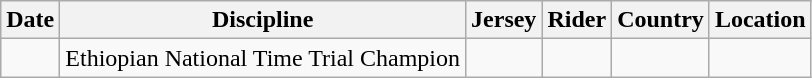<table class="wikitable">
<tr>
<th>Date</th>
<th>Discipline</th>
<th>Jersey</th>
<th>Rider</th>
<th>Country</th>
<th>Location</th>
</tr>
<tr>
<td></td>
<td>Ethiopian National Time Trial Champion</td>
<td></td>
<td></td>
<td></td>
<td></td>
</tr>
</table>
